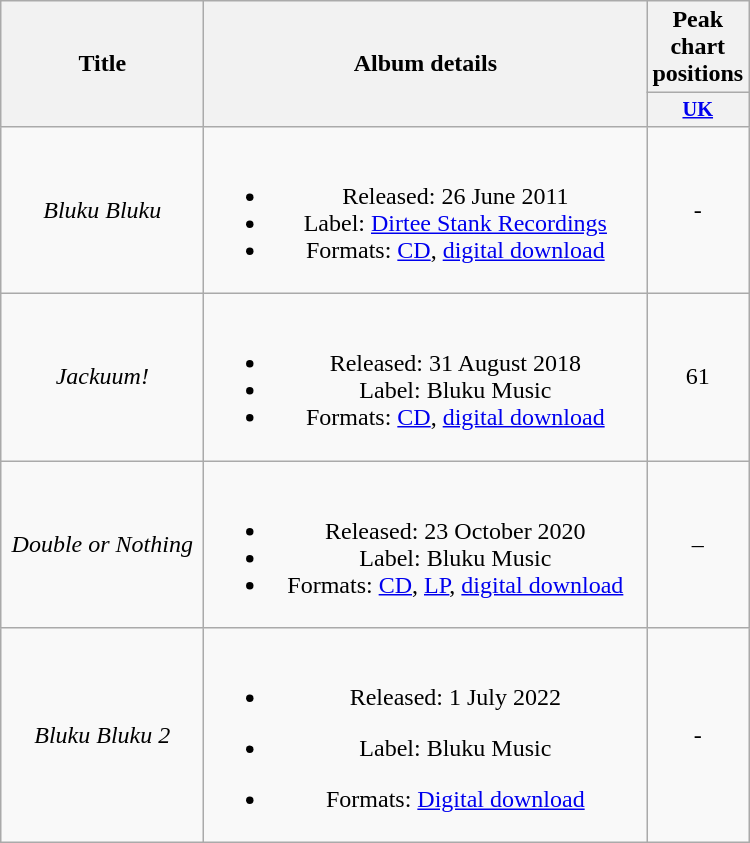<table class="wikitable plainrowheaders" style="text-align:center;">
<tr>
<th scope="col" rowspan="2" style="width:8em;">Title</th>
<th scope="col" rowspan="2" style="width:18em;">Album details</th>
<th scope="col">Peak chart positions</th>
</tr>
<tr>
<th scope="col" style="width:3em;font-size:85%;"><a href='#'>UK</a><br></th>
</tr>
<tr>
<td><em>Bluku Bluku</em></td>
<td><br><ul><li>Released: 26 June 2011</li><li>Label: <a href='#'>Dirtee Stank Recordings</a></li><li>Formats: <a href='#'>CD</a>, <a href='#'>digital download</a></li></ul></td>
<td>-</td>
</tr>
<tr>
<td scope="row"><em>Jackuum!</em></td>
<td><br><ul><li>Released: 31 August 2018</li><li>Label: Bluku Music</li><li>Formats: <a href='#'>CD</a>, <a href='#'>digital download</a></li></ul></td>
<td style="text-align:center;">61</td>
</tr>
<tr>
<td scope="row"><em>Double or Nothing</em></td>
<td><br><ul><li>Released: 23 October 2020</li><li>Label: Bluku Music</li><li>Formats: <a href='#'>CD</a>, <a href='#'>LP</a>, <a href='#'>digital download</a></li></ul></td>
<td>–</td>
</tr>
<tr>
<td><em>Bluku Bluku 2</em></td>
<td><br><ul><li>Released: 1 July 2022</li></ul><ul><li>Label: Bluku Music</li></ul><ul><li>Formats: <a href='#'>Digital download</a></li></ul></td>
<td>-</td>
</tr>
</table>
